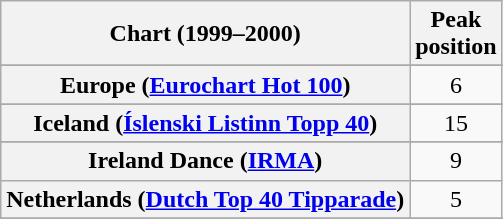<table class="wikitable sortable plainrowheaders" style="text-align:center">
<tr>
<th>Chart (1999–2000)</th>
<th>Peak<br>position</th>
</tr>
<tr>
</tr>
<tr>
</tr>
<tr>
</tr>
<tr>
<th scope="row">Europe (<a href='#'>Eurochart Hot 100</a>)</th>
<td>6</td>
</tr>
<tr>
</tr>
<tr>
<th scope="row">Iceland (<a href='#'>Íslenski Listinn Topp 40</a>)</th>
<td>15</td>
</tr>
<tr>
</tr>
<tr>
<th scope="row">Ireland Dance (<a href='#'>IRMA</a>)</th>
<td>9</td>
</tr>
<tr>
<th scope="row">Netherlands (<a href='#'>Dutch Top 40 Tipparade</a>)</th>
<td>5</td>
</tr>
<tr>
</tr>
<tr>
</tr>
<tr>
</tr>
<tr>
</tr>
<tr>
</tr>
<tr>
</tr>
<tr>
</tr>
<tr>
</tr>
<tr>
</tr>
<tr>
</tr>
</table>
